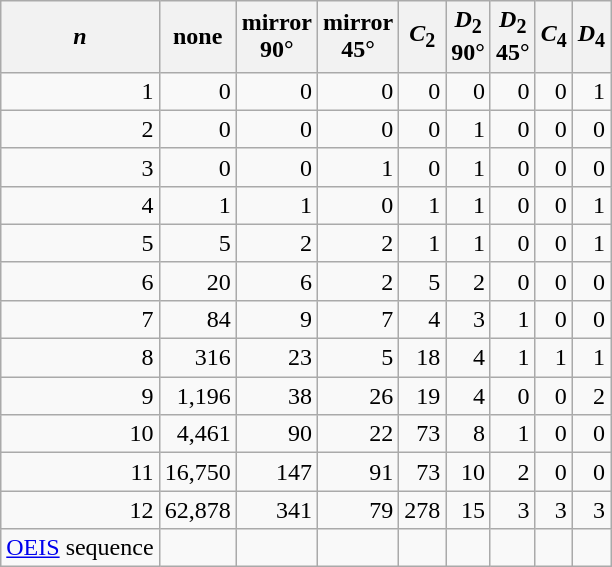<table class=wikitable>
<tr>
<th><em>n</em></th>
<th>none</th>
<th>mirror<br>90°</th>
<th>mirror<br>45°</th>
<th><em>C</em><sub>2</sub></th>
<th><em>D</em><sub>2</sub><br>90°</th>
<th><em>D</em><sub>2</sub><br>45°</th>
<th><em>C</em><sub>4</sub></th>
<th><em>D</em><sub>4</sub></th>
</tr>
<tr align=right>
<td>1</td>
<td>0</td>
<td>0</td>
<td>0</td>
<td>0</td>
<td>0</td>
<td>0</td>
<td>0</td>
<td>1</td>
</tr>
<tr align=right>
<td>2</td>
<td>0</td>
<td>0</td>
<td>0</td>
<td>0</td>
<td>1</td>
<td>0</td>
<td>0</td>
<td>0</td>
</tr>
<tr align=right>
<td>3</td>
<td>0</td>
<td>0</td>
<td>1</td>
<td>0</td>
<td>1</td>
<td>0</td>
<td>0</td>
<td>0</td>
</tr>
<tr align=right>
<td>4</td>
<td>1</td>
<td>1</td>
<td>0</td>
<td>1</td>
<td>1</td>
<td>0</td>
<td>0</td>
<td>1</td>
</tr>
<tr align=right>
<td>5</td>
<td>5</td>
<td>2</td>
<td>2</td>
<td>1</td>
<td>1</td>
<td>0</td>
<td>0</td>
<td>1</td>
</tr>
<tr align=right>
<td>6</td>
<td>20</td>
<td>6</td>
<td>2</td>
<td>5</td>
<td>2</td>
<td>0</td>
<td>0</td>
<td>0</td>
</tr>
<tr align=right>
<td>7</td>
<td>84</td>
<td>9</td>
<td>7</td>
<td>4</td>
<td>3</td>
<td>1</td>
<td>0</td>
<td>0</td>
</tr>
<tr align=right>
<td>8</td>
<td>316</td>
<td>23</td>
<td>5</td>
<td>18</td>
<td>4</td>
<td>1</td>
<td>1</td>
<td>1</td>
</tr>
<tr align=right>
<td>9</td>
<td>1,196</td>
<td>38</td>
<td>26</td>
<td>19</td>
<td>4</td>
<td>0</td>
<td>0</td>
<td>2</td>
</tr>
<tr align=right>
<td>10</td>
<td>4,461</td>
<td>90</td>
<td>22</td>
<td>73</td>
<td>8</td>
<td>1</td>
<td>0</td>
<td>0</td>
</tr>
<tr align=right>
<td>11</td>
<td>16,750</td>
<td>147</td>
<td>91</td>
<td>73</td>
<td>10</td>
<td>2</td>
<td>0</td>
<td>0</td>
</tr>
<tr align=right>
<td>12</td>
<td>62,878</td>
<td>341</td>
<td>79</td>
<td>278</td>
<td>15</td>
<td>3</td>
<td>3</td>
<td>3</td>
</tr>
<tr>
<td><a href='#'>OEIS</a> sequence</td>
<td></td>
<td></td>
<td></td>
<td></td>
<td></td>
<td></td>
<td></td>
<td></td>
</tr>
</table>
